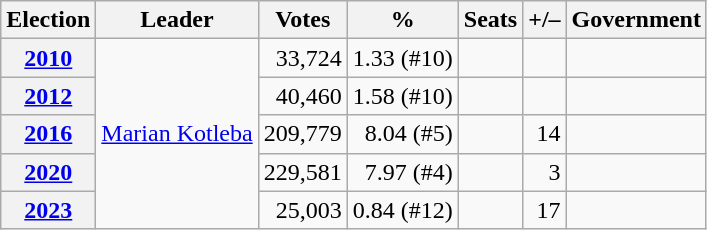<table class=wikitable style=text-align:right>
<tr>
<th>Election</th>
<th>Leader</th>
<th>Votes</th>
<th>%</th>
<th>Seats</th>
<th>+/–</th>
<th>Government</th>
</tr>
<tr>
<th><a href='#'>2010</a></th>
<td rowspan="5"><a href='#'>Marian Kotleba</a></td>
<td>33,724</td>
<td>1.33 (#10)</td>
<td></td>
<td></td>
<td></td>
</tr>
<tr>
<th><a href='#'>2012</a></th>
<td>40,460</td>
<td>1.58 (#10)</td>
<td></td>
<td></td>
<td></td>
</tr>
<tr>
<th><a href='#'>2016</a></th>
<td>209,779</td>
<td>8.04 (#5)</td>
<td></td>
<td> 14</td>
<td></td>
</tr>
<tr>
<th><a href='#'>2020</a></th>
<td>229,581</td>
<td>7.97 (#4)</td>
<td></td>
<td> 3</td>
<td></td>
</tr>
<tr>
<th><a href='#'>2023</a></th>
<td>25,003</td>
<td>0.84 (#12)</td>
<td></td>
<td> 17</td>
<td></td>
</tr>
</table>
